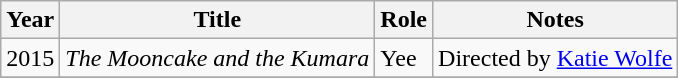<table class="wikitable">
<tr>
<th>Year</th>
<th>Title</th>
<th>Role</th>
<th>Notes</th>
</tr>
<tr>
<td>2015</td>
<td><em>The Mooncake and the Kumara</em></td>
<td>Yee</td>
<td>Directed by <a href='#'>Katie Wolfe</a></td>
</tr>
<tr>
</tr>
</table>
